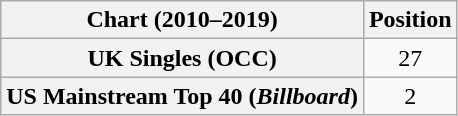<table class="wikitable plainrowheaders" style="text-align:center">
<tr>
<th scope="col">Chart (2010–2019)</th>
<th scope="col">Position</th>
</tr>
<tr>
<th scope="row">UK Singles (OCC)</th>
<td>27</td>
</tr>
<tr>
<th scope="row">US Mainstream Top 40 (<em>Billboard</em>)</th>
<td>2</td>
</tr>
</table>
